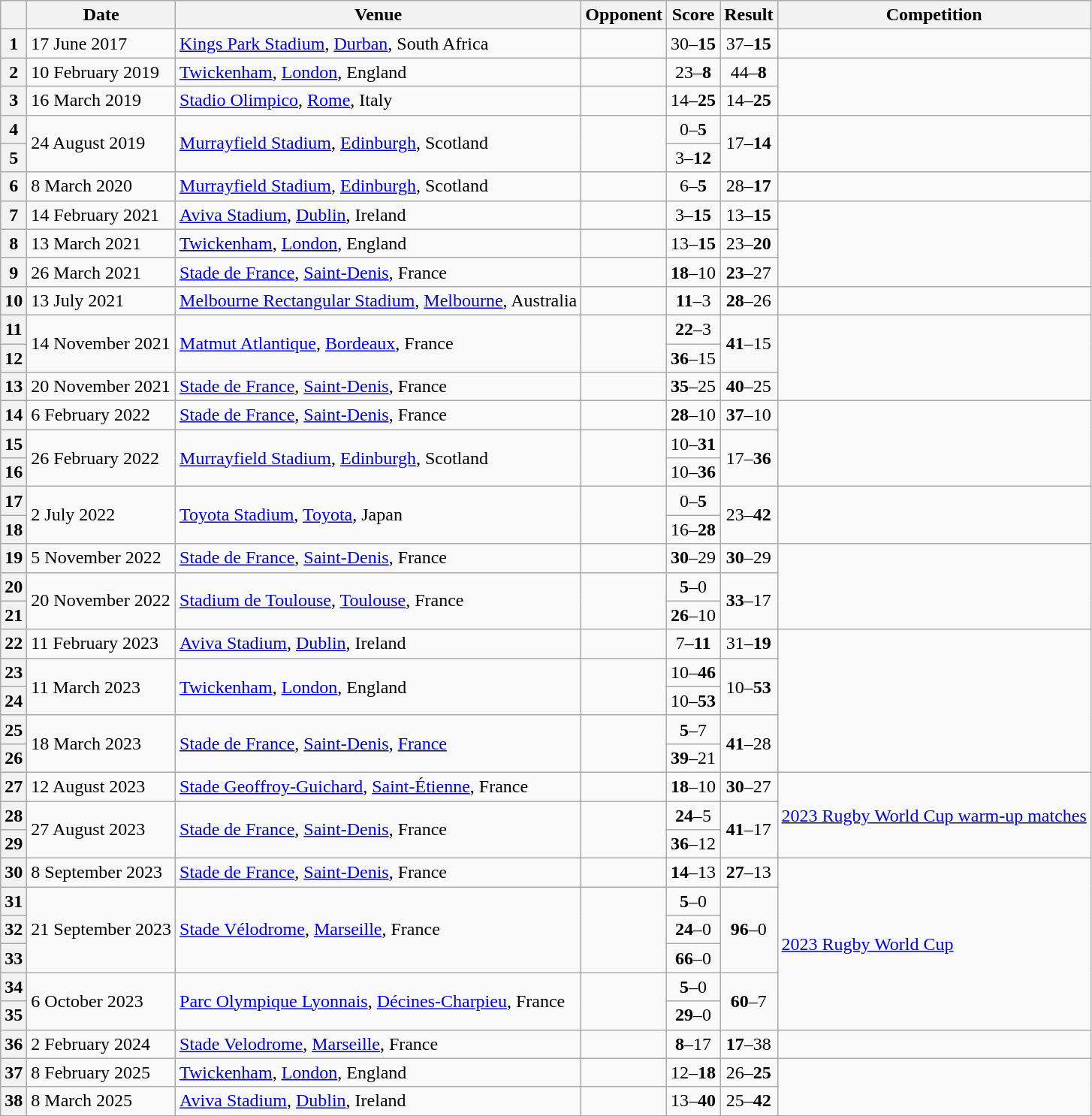<table class="wikitable plainrowheaders">
<tr>
<th scope=col></th>
<th scope=col data-sort-type=date>Date</th>
<th scope=col>Venue</th>
<th scope=col>Opponent</th>
<th scope=col>Score</th>
<th scope=col>Result</th>
<th scope=col>Competition</th>
</tr>
<tr>
<th scope=row>1</th>
<td>17 June 2017</td>
<td><a href='#'>Kings Park Stadium</a>, <a href='#'>Durban</a>, South Africa</td>
<td></td>
<td align=center>30–<strong>15</strong></td>
<td align=center>37–<strong>15</strong></td>
<td></td>
</tr>
<tr>
<th scope=row>2</th>
<td>10 February 2019</td>
<td><a href='#'>Twickenham</a>, <a href='#'>London</a>, England</td>
<td></td>
<td align=center>23–<strong>8</strong></td>
<td align=center>44–<strong>8</strong></td>
<td rowspan=2></td>
</tr>
<tr>
<th scope=row>3</th>
<td>16 March 2019</td>
<td><a href='#'>Stadio Olimpico</a>, <a href='#'>Rome</a>, Italy</td>
<td></td>
<td align=center>14–<strong>25</strong></td>
<td align=center>14–<strong>25</strong></td>
</tr>
<tr>
<th scope=row>4</th>
<td rowspan=2>24 August 2019</td>
<td rowspan=2><a href='#'>Murrayfield Stadium</a>, <a href='#'>Edinburgh</a>, Scotland</td>
<td rowspan=2></td>
<td align=center>0–<strong>5</strong></td>
<td rowspan=2 style="text-align:center;">17–<strong>14</strong></td>
<td rowspan=2></td>
</tr>
<tr>
<th scope=row>5</th>
<td align=center>3–<strong>12</strong></td>
</tr>
<tr>
<th scope=row>6</th>
<td>8 March 2020</td>
<td><a href='#'>Murrayfield Stadium</a>, <a href='#'>Edinburgh</a>, Scotland</td>
<td></td>
<td align=center>6–<strong>5</strong></td>
<td align=center>28–<strong>17</strong></td>
<td></td>
</tr>
<tr>
<th scope=row>7</th>
<td>14 February 2021</td>
<td><a href='#'>Aviva Stadium</a>, <a href='#'>Dublin</a>, Ireland</td>
<td></td>
<td align=center>3–<strong>15</strong></td>
<td align=center>13–<strong>15</strong></td>
<td rowspan=3></td>
</tr>
<tr>
<th scope=row>8</th>
<td>13 March 2021</td>
<td><a href='#'>Twickenham</a>, <a href='#'>London</a>, England</td>
<td></td>
<td align=center>13–<strong>15</strong></td>
<td align=center>23–<strong>20</strong></td>
</tr>
<tr>
<th scope=row>9</th>
<td>26 March 2021</td>
<td><a href='#'>Stade de France</a>, <a href='#'>Saint-Denis</a>, France</td>
<td></td>
<td align=center><strong>18</strong>–10</td>
<td align=center><strong>23</strong>–27</td>
</tr>
<tr>
<th scope=row>10</th>
<td>13 July 2021</td>
<td><a href='#'>Melbourne Rectangular Stadium</a>, <a href='#'>Melbourne</a>, Australia</td>
<td></td>
<td align=center><strong>11</strong>–3</td>
<td align=center><strong>28</strong>–26</td>
<td></td>
</tr>
<tr>
<th scope=row>11</th>
<td rowspan=2>14 November 2021</td>
<td rowspan=2><a href='#'>Matmut Atlantique</a>, <a href='#'>Bordeaux</a>, France</td>
<td rowspan=2></td>
<td align=center><strong>22</strong>–3</td>
<td rowspan=2 style="text-align:center;"><strong>41</strong>–15</td>
<td rowspan=3></td>
</tr>
<tr>
<th scope=row>12</th>
<td align=center><strong>36</strong>–15</td>
</tr>
<tr>
<th scope=row>13</th>
<td>20 November 2021</td>
<td><a href='#'>Stade de France</a>, <a href='#'>Saint-Denis</a>, France</td>
<td></td>
<td align=center><strong>35</strong>–25</td>
<td align=center><strong>40</strong>–25</td>
</tr>
<tr>
<th scope=row>14</th>
<td>6 February 2022</td>
<td><a href='#'>Stade de France</a>, <a href='#'>Saint-Denis</a>, France</td>
<td></td>
<td align=center><strong>28</strong>–10</td>
<td align=center><strong>37</strong>–10</td>
<td rowspan=3></td>
</tr>
<tr>
<th scope=row>15</th>
<td rowspan=2>26 February 2022</td>
<td rowspan=2><a href='#'>Murrayfield Stadium</a>, <a href='#'>Edinburgh</a>, Scotland</td>
<td rowspan=2></td>
<td align=center>10–<strong>31</strong></td>
<td rowspan=2 style="text-align:center;">17–<strong>36</strong></td>
</tr>
<tr>
<th scope=row>16</th>
<td align=center>10–<strong>36</strong></td>
</tr>
<tr>
<th scope=row>17</th>
<td rowspan=2>2 July 2022</td>
<td rowspan=2><a href='#'>Toyota Stadium</a>, <a href='#'>Toyota</a>, Japan</td>
<td rowspan=2></td>
<td align=center>0–<strong>5</strong></td>
<td rowspan=2 style="text-align:center;">23–<strong>42</strong></td>
<td rowspan=2></td>
</tr>
<tr>
<th scope=row>18</th>
<td align=center>16–<strong>28</strong></td>
</tr>
<tr>
<th scope=row>19</th>
<td>5 November 2022</td>
<td><a href='#'>Stade de France</a>, <a href='#'>Saint-Denis</a>, France</td>
<td></td>
<td align=center><strong>30</strong>–29</td>
<td style="text-align:center;"><strong>30</strong>–29</td>
<td rowspan=3></td>
</tr>
<tr>
<th scope=row>20</th>
<td rowspan=2>20 November 2022</td>
<td rowspan=2><a href='#'>Stadium de Toulouse</a>, <a href='#'>Toulouse</a>, France</td>
<td rowspan=2></td>
<td align=center><strong>5</strong>–0</td>
<td rowspan=2 style="text-align:center;"><strong>33</strong>–17</td>
</tr>
<tr>
<th scope=row>21</th>
<td align=center><strong>26</strong>–10</td>
</tr>
<tr>
<th scope=row>22</th>
<td>11 February 2023</td>
<td><a href='#'>Aviva Stadium</a>, <a href='#'>Dublin</a>, Ireland</td>
<td></td>
<td align=center>7–<strong>11</strong></td>
<td align=center>31–<strong>19</strong></td>
<td rowspan=5></td>
</tr>
<tr>
<th scope=row>23</th>
<td rowspan=2>11 March 2023</td>
<td rowspan=2><a href='#'>Twickenham</a>, <a href='#'>London</a>, England</td>
<td rowspan=2></td>
<td align=center>10–<strong>46</strong></td>
<td rowspan=2 style="text-align:center;">10–<strong>53</strong></td>
</tr>
<tr>
<th scope=row>24</th>
<td align=center>10–<strong>53</strong></td>
</tr>
<tr>
<th scope=row>25</th>
<td rowspan=2>18 March 2023</td>
<td rowspan=2><a href='#'>Stade de France</a>, <a href='#'>Saint-Denis</a>, <a href='#'>France</a></td>
<td rowspan=2></td>
<td align=center><strong>5</strong>–7</td>
<td rowspan=2 style="text-align:center;"><strong>41</strong>–28</td>
</tr>
<tr>
<th scope=row>26</th>
<td align=center><strong>39</strong>–21</td>
</tr>
<tr>
<th scope=row>27</th>
<td>12 August 2023</td>
<td><a href='#'>Stade Geoffroy-Guichard</a>, <a href='#'>Saint-Étienne</a>, France</td>
<td></td>
<td align=center><strong>18</strong>–10</td>
<td align=center><strong>30</strong>–27</td>
<td rowspan=3><a href='#'>2023 Rugby World Cup warm-up matches</a></td>
</tr>
<tr>
<th scope=row>28</th>
<td rowspan=2>27 August 2023</td>
<td rowspan=2><a href='#'>Stade de France</a>, <a href='#'>Saint-Denis</a>, France</td>
<td rowspan=2></td>
<td align=center><strong>24</strong>–5</td>
<td rowspan=2 style="text-align:center;"><strong>41</strong>–17</td>
</tr>
<tr>
<th scope=row>29</th>
<td align=center><strong>36</strong>–12</td>
</tr>
<tr>
<th scope=row>30</th>
<td>8 September 2023</td>
<td><a href='#'>Stade de France</a>, <a href='#'>Saint-Denis</a>, France</td>
<td></td>
<td align=center><strong>14</strong>–13</td>
<td align=center><strong>27</strong>–13</td>
<td rowspan=6><a href='#'>2023 Rugby World Cup</a></td>
</tr>
<tr>
<th scope=row>31</th>
<td rowspan=3>21 September 2023</td>
<td rowspan=3><a href='#'>Stade Vélodrome</a>, <a href='#'>Marseille</a>, France</td>
<td rowspan=3></td>
<td align=center><strong>5</strong>–0</td>
<td rowspan=3 style="text-align:center;"><strong>96</strong>–0</td>
</tr>
<tr>
<th scope=row>32</th>
<td align=center><strong>24</strong>–0</td>
</tr>
<tr>
<th scope=row>33</th>
<td align=center><strong>66</strong>–0</td>
</tr>
<tr>
<th scope=row>34</th>
<td rowspan=2>6 October 2023</td>
<td rowspan=2><a href='#'>Parc Olympique Lyonnais</a>, <a href='#'>Décines-Charpieu</a>, France</td>
<td rowspan=2></td>
<td align=center><strong>5</strong>–0</td>
<td rowspan=2 style="text-align:center;"><strong>60</strong>–7</td>
</tr>
<tr>
<th scope=row>35</th>
<td align=center><strong>29</strong>–0</td>
</tr>
<tr>
<th scope=row>36</th>
<td>2 February 2024</td>
<td><a href='#'>Stade Velodrome</a>, <a href='#'>Marseille</a>, France</td>
<td></td>
<td align=center><strong>8</strong>–17</td>
<td align=center><strong>17</strong>–38</td>
<td rowspan=1></td>
</tr>
<tr>
<th scope=row>37</th>
<td>8 February 2025</td>
<td><a href='#'>Twickenham</a>, <a href='#'>London</a>, England</td>
<td></td>
<td align=center>12–<strong>18</strong></td>
<td align=center>26–<strong>25</strong></td>
<td rowspan=2></td>
</tr>
<tr>
<th scope=row>38</th>
<td>8 March 2025</td>
<td><a href='#'>Aviva Stadium</a>, <a href='#'>Dublin</a>, Ireland</td>
<td></td>
<td align=center>13–<strong>40</strong></td>
<td align=center>25–<strong>42</strong></td>
</tr>
</table>
